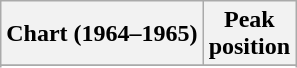<table class="wikitable sortable plainrowheaders" style="text-align:center">
<tr>
<th scope="col">Chart (1964–1965)</th>
<th scope="col">Peak<br>position</th>
</tr>
<tr>
</tr>
<tr>
</tr>
</table>
